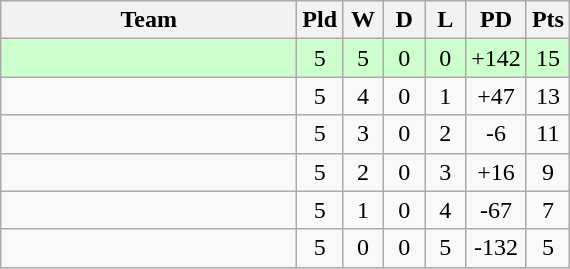<table class="wikitable" style="text-align:center;">
<tr>
<th width="190">Team</th>
<th width="20" abbr="Played">Pld</th>
<th width="20" abbr="Won">W</th>
<th width="20" abbr="Drawn">D</th>
<th width="20" abbr="Lost">L</th>
<th width="25" abbr="Points difference">PD</th>
<th width="20" abbr="Points">Pts</th>
</tr>
<tr bgcolor="ccffcc">
<td align="left"></td>
<td>5</td>
<td>5</td>
<td>0</td>
<td>0</td>
<td>+142</td>
<td>15</td>
</tr>
<tr>
<td align="left"></td>
<td>5</td>
<td>4</td>
<td>0</td>
<td>1</td>
<td>+47</td>
<td>13</td>
</tr>
<tr>
<td align="left"></td>
<td>5</td>
<td>3</td>
<td>0</td>
<td>2</td>
<td>-6</td>
<td>11</td>
</tr>
<tr>
<td align="left"></td>
<td>5</td>
<td>2</td>
<td>0</td>
<td>3</td>
<td>+16</td>
<td>9</td>
</tr>
<tr>
<td align="left"></td>
<td>5</td>
<td>1</td>
<td>0</td>
<td>4</td>
<td>-67</td>
<td>7</td>
</tr>
<tr>
<td align="left"></td>
<td>5</td>
<td>0</td>
<td>0</td>
<td>5</td>
<td>-132</td>
<td>5</td>
</tr>
</table>
